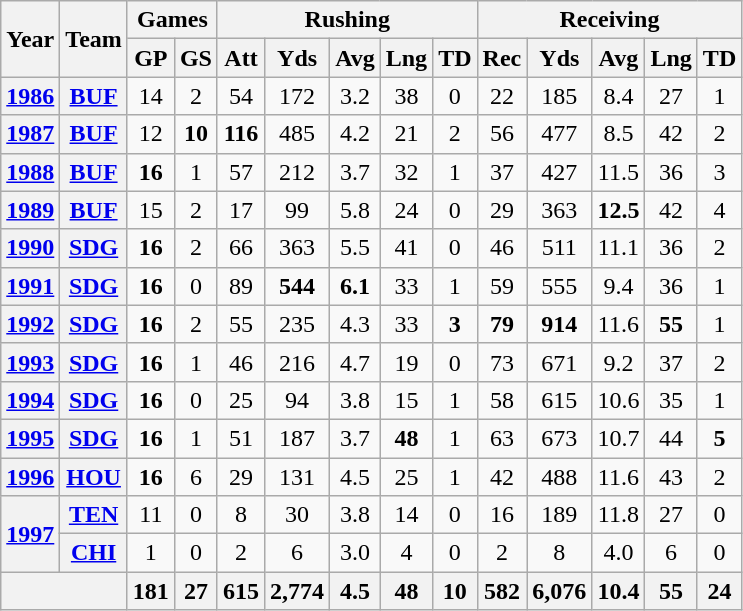<table class="wikitable" style="text-align:center;">
<tr>
<th rowspan="2">Year</th>
<th rowspan="2">Team</th>
<th colspan="2">Games</th>
<th colspan="5">Rushing</th>
<th colspan="5">Receiving</th>
</tr>
<tr>
<th>GP</th>
<th>GS</th>
<th>Att</th>
<th>Yds</th>
<th>Avg</th>
<th>Lng</th>
<th>TD</th>
<th>Rec</th>
<th>Yds</th>
<th>Avg</th>
<th>Lng</th>
<th>TD</th>
</tr>
<tr>
<th><a href='#'>1986</a></th>
<th><a href='#'>BUF</a></th>
<td>14</td>
<td>2</td>
<td>54</td>
<td>172</td>
<td>3.2</td>
<td>38</td>
<td>0</td>
<td>22</td>
<td>185</td>
<td>8.4</td>
<td>27</td>
<td>1</td>
</tr>
<tr>
<th><a href='#'>1987</a></th>
<th><a href='#'>BUF</a></th>
<td>12</td>
<td><strong>10</strong></td>
<td><strong>116</strong></td>
<td>485</td>
<td>4.2</td>
<td>21</td>
<td>2</td>
<td>56</td>
<td>477</td>
<td>8.5</td>
<td>42</td>
<td>2</td>
</tr>
<tr>
<th><a href='#'>1988</a></th>
<th><a href='#'>BUF</a></th>
<td><strong>16</strong></td>
<td>1</td>
<td>57</td>
<td>212</td>
<td>3.7</td>
<td>32</td>
<td>1</td>
<td>37</td>
<td>427</td>
<td>11.5</td>
<td>36</td>
<td>3</td>
</tr>
<tr>
<th><a href='#'>1989</a></th>
<th><a href='#'>BUF</a></th>
<td>15</td>
<td>2</td>
<td>17</td>
<td>99</td>
<td>5.8</td>
<td>24</td>
<td>0</td>
<td>29</td>
<td>363</td>
<td><strong>12.5</strong></td>
<td>42</td>
<td>4</td>
</tr>
<tr>
<th><a href='#'>1990</a></th>
<th><a href='#'>SDG</a></th>
<td><strong>16</strong></td>
<td>2</td>
<td>66</td>
<td>363</td>
<td>5.5</td>
<td>41</td>
<td>0</td>
<td>46</td>
<td>511</td>
<td>11.1</td>
<td>36</td>
<td>2</td>
</tr>
<tr>
<th><a href='#'>1991</a></th>
<th><a href='#'>SDG</a></th>
<td><strong>16</strong></td>
<td>0</td>
<td>89</td>
<td><strong>544</strong></td>
<td><strong>6.1</strong></td>
<td>33</td>
<td>1</td>
<td>59</td>
<td>555</td>
<td>9.4</td>
<td>36</td>
<td>1</td>
</tr>
<tr>
<th><a href='#'>1992</a></th>
<th><a href='#'>SDG</a></th>
<td><strong>16</strong></td>
<td>2</td>
<td>55</td>
<td>235</td>
<td>4.3</td>
<td>33</td>
<td><strong>3</strong></td>
<td><strong>79</strong></td>
<td><strong>914</strong></td>
<td>11.6</td>
<td><strong>55</strong></td>
<td>1</td>
</tr>
<tr>
<th><a href='#'>1993</a></th>
<th><a href='#'>SDG</a></th>
<td><strong>16</strong></td>
<td>1</td>
<td>46</td>
<td>216</td>
<td>4.7</td>
<td>19</td>
<td>0</td>
<td>73</td>
<td>671</td>
<td>9.2</td>
<td>37</td>
<td>2</td>
</tr>
<tr>
<th><a href='#'>1994</a></th>
<th><a href='#'>SDG</a></th>
<td><strong>16</strong></td>
<td>0</td>
<td>25</td>
<td>94</td>
<td>3.8</td>
<td>15</td>
<td>1</td>
<td>58</td>
<td>615</td>
<td>10.6</td>
<td>35</td>
<td>1</td>
</tr>
<tr>
<th><a href='#'>1995</a></th>
<th><a href='#'>SDG</a></th>
<td><strong>16</strong></td>
<td>1</td>
<td>51</td>
<td>187</td>
<td>3.7</td>
<td><strong>48</strong></td>
<td>1</td>
<td>63</td>
<td>673</td>
<td>10.7</td>
<td>44</td>
<td><strong>5</strong></td>
</tr>
<tr>
<th><a href='#'>1996</a></th>
<th><a href='#'>HOU</a></th>
<td><strong>16</strong></td>
<td>6</td>
<td>29</td>
<td>131</td>
<td>4.5</td>
<td>25</td>
<td>1</td>
<td>42</td>
<td>488</td>
<td>11.6</td>
<td>43</td>
<td>2</td>
</tr>
<tr>
<th rowspan="2"><a href='#'>1997</a></th>
<th><a href='#'>TEN</a></th>
<td>11</td>
<td>0</td>
<td>8</td>
<td>30</td>
<td>3.8</td>
<td>14</td>
<td>0</td>
<td>16</td>
<td>189</td>
<td>11.8</td>
<td>27</td>
<td>0</td>
</tr>
<tr>
<th><a href='#'>CHI</a></th>
<td>1</td>
<td>0</td>
<td>2</td>
<td>6</td>
<td>3.0</td>
<td>4</td>
<td>0</td>
<td>2</td>
<td>8</td>
<td>4.0</td>
<td>6</td>
<td>0</td>
</tr>
<tr>
<th colspan="2"></th>
<th>181</th>
<th>27</th>
<th>615</th>
<th>2,774</th>
<th>4.5</th>
<th>48</th>
<th>10</th>
<th>582</th>
<th>6,076</th>
<th>10.4</th>
<th>55</th>
<th>24</th>
</tr>
</table>
